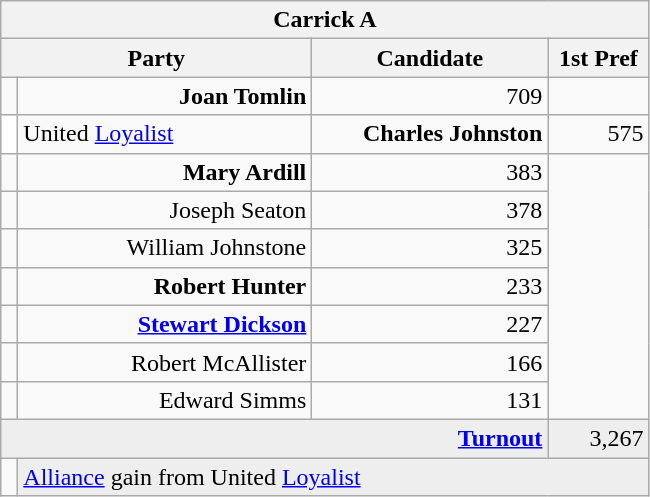<table class="wikitable">
<tr>
<th colspan="4" align="center">Carrick A</th>
</tr>
<tr>
<th colspan="2" align="center" width=200>Party</th>
<th width=150>Candidate</th>
<th width=60>1st Pref</th>
</tr>
<tr>
<td></td>
<td align="right"><strong>Joan Tomlin</strong></td>
<td align="right">709</td>
</tr>
<tr>
<td style="background-color: #FFFFFF"></td>
<td>United <a href='#'>Loyalist</a></td>
<td align="right"><strong>Charles Johnston</strong></td>
<td align="right">575</td>
</tr>
<tr>
<td></td>
<td align="right"><strong>Mary Ardill</strong></td>
<td align="right">383</td>
</tr>
<tr>
<td></td>
<td align="right">Joseph Seaton</td>
<td align="right">378</td>
</tr>
<tr>
<td></td>
<td align="right">William Johnstone</td>
<td align="right">325</td>
</tr>
<tr>
<td></td>
<td align="right"><strong>Robert Hunter</strong></td>
<td align="right">233</td>
</tr>
<tr>
<td></td>
<td align="right"><strong><a href='#'>Stewart Dickson</a></strong></td>
<td align="right">227</td>
</tr>
<tr>
<td></td>
<td align="right">Robert McAllister</td>
<td align="right">166</td>
</tr>
<tr>
<td></td>
<td align="right">Edward Simms</td>
<td align="right">131</td>
</tr>
<tr bgcolor="EEEEEE">
<td colspan=3 align="right"><strong><a href='#'>Turnout</a></strong></td>
<td align="right">3,267</td>
</tr>
<tr>
<td bgcolor=></td>
<td colspan=3 bgcolor="EEEEEE"><a href='#'>Alliance</a> gain from United <a href='#'>Loyalist</a></td>
</tr>
</table>
